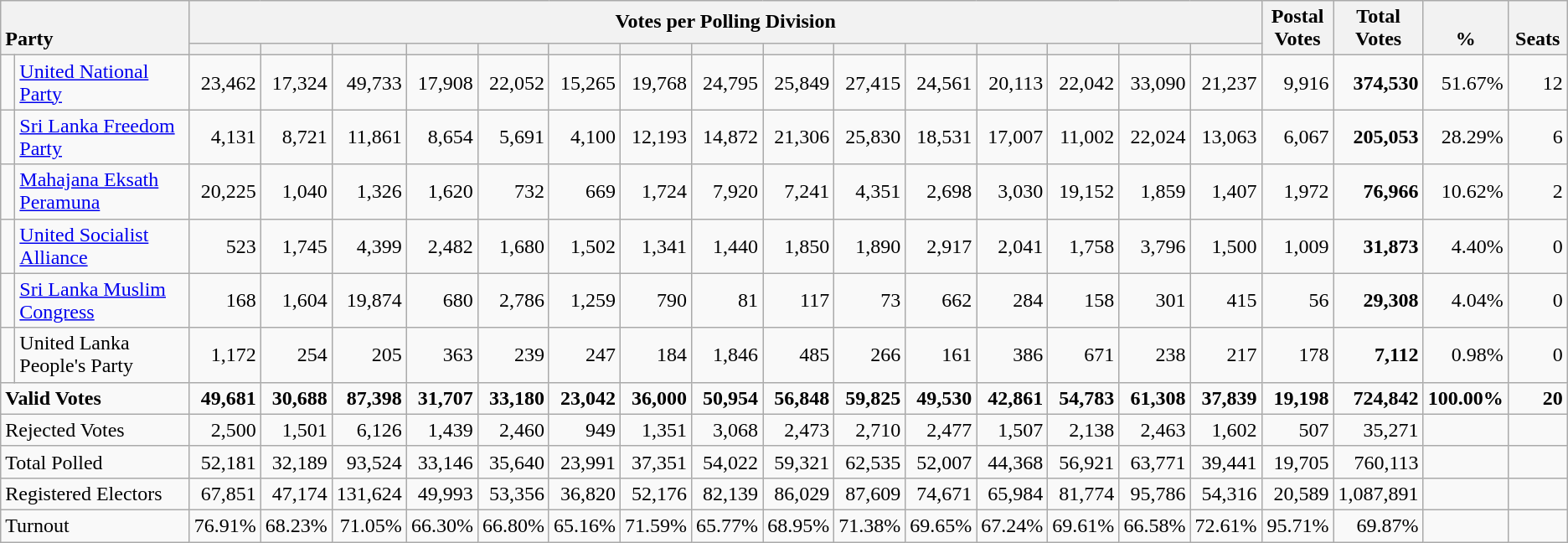<table class="wikitable" style="text-align:right;">
<tr>
<th style="text-align:left; vertical-align:bottom;" rowspan="2" colspan="2">Party</th>
<th colspan=15>Votes per Polling Division</th>
<th rowspan="2" style="vertical-align:bottom; text-align:center; width:50px;">Postal<br>Votes</th>
<th rowspan="2" style="vertical-align:bottom; text-align:center; width:50px;">Total Votes</th>
<th rowspan="2" style="vertical-align:bottom; text-align:center; width:50px;">%</th>
<th rowspan="2" style="vertical-align:bottom; text-align:center; width:40px;">Seats</th>
</tr>
<tr>
<th></th>
<th></th>
<th></th>
<th></th>
<th></th>
<th></th>
<th></th>
<th></th>
<th></th>
<th></th>
<th></th>
<th></th>
<th></th>
<th></th>
<th></th>
</tr>
<tr>
<td bgcolor=> </td>
<td align=left><a href='#'>United National Party</a></td>
<td>23,462</td>
<td>17,324</td>
<td>49,733</td>
<td>17,908</td>
<td>22,052</td>
<td>15,265</td>
<td>19,768</td>
<td>24,795</td>
<td>25,849</td>
<td>27,415</td>
<td>24,561</td>
<td>20,113</td>
<td>22,042</td>
<td>33,090</td>
<td>21,237</td>
<td>9,916</td>
<td><strong>374,530</strong></td>
<td>51.67%</td>
<td>12</td>
</tr>
<tr>
<td bgcolor=> </td>
<td align=left><a href='#'>Sri Lanka Freedom Party</a></td>
<td>4,131</td>
<td>8,721</td>
<td>11,861</td>
<td>8,654</td>
<td>5,691</td>
<td>4,100</td>
<td>12,193</td>
<td>14,872</td>
<td>21,306</td>
<td>25,830</td>
<td>18,531</td>
<td>17,007</td>
<td>11,002</td>
<td>22,024</td>
<td>13,063</td>
<td>6,067</td>
<td><strong>205,053</strong></td>
<td>28.29%</td>
<td>6</td>
</tr>
<tr>
<td bgcolor=> </td>
<td align=left><a href='#'>Mahajana Eksath Peramuna</a></td>
<td>20,225</td>
<td>1,040</td>
<td>1,326</td>
<td>1,620</td>
<td>732</td>
<td>669</td>
<td>1,724</td>
<td>7,920</td>
<td>7,241</td>
<td>4,351</td>
<td>2,698</td>
<td>3,030</td>
<td>19,152</td>
<td>1,859</td>
<td>1,407</td>
<td>1,972</td>
<td><strong>76,966</strong></td>
<td>10.62%</td>
<td>2</td>
</tr>
<tr>
<td bgcolor=> </td>
<td align=left><a href='#'>United Socialist Alliance</a></td>
<td>523</td>
<td>1,745</td>
<td>4,399</td>
<td>2,482</td>
<td>1,680</td>
<td>1,502</td>
<td>1,341</td>
<td>1,440</td>
<td>1,850</td>
<td>1,890</td>
<td>2,917</td>
<td>2,041</td>
<td>1,758</td>
<td>3,796</td>
<td>1,500</td>
<td>1,009</td>
<td><strong>31,873</strong></td>
<td>4.40%</td>
<td>0</td>
</tr>
<tr>
<td bgcolor=> </td>
<td align=left><a href='#'>Sri Lanka Muslim Congress</a></td>
<td>168</td>
<td>1,604</td>
<td>19,874</td>
<td>680</td>
<td>2,786</td>
<td>1,259</td>
<td>790</td>
<td>81</td>
<td>117</td>
<td>73</td>
<td>662</td>
<td>284</td>
<td>158</td>
<td>301</td>
<td>415</td>
<td>56</td>
<td><strong>29,308</strong></td>
<td>4.04%</td>
<td>0</td>
</tr>
<tr>
<td bgcolor=> </td>
<td align=left>United Lanka People's Party</td>
<td>1,172</td>
<td>254</td>
<td>205</td>
<td>363</td>
<td>239</td>
<td>247</td>
<td>184</td>
<td>1,846</td>
<td>485</td>
<td>266</td>
<td>161</td>
<td>386</td>
<td>671</td>
<td>238</td>
<td>217</td>
<td>178</td>
<td><strong>7,112</strong></td>
<td>0.98%</td>
<td>0</td>
</tr>
<tr style="font-weight:bold">
<td style="text-align:left;" colspan="2">Valid Votes</td>
<td>49,681</td>
<td>30,688</td>
<td>87,398</td>
<td>31,707</td>
<td>33,180</td>
<td>23,042</td>
<td>36,000</td>
<td>50,954</td>
<td>56,848</td>
<td>59,825</td>
<td>49,530</td>
<td>42,861</td>
<td>54,783</td>
<td>61,308</td>
<td>37,839</td>
<td>19,198</td>
<td>724,842</td>
<td>100.00%</td>
<td>20</td>
</tr>
<tr>
<td style="text-align:left;" colspan="2">Rejected Votes</td>
<td>2,500</td>
<td>1,501</td>
<td>6,126</td>
<td>1,439</td>
<td>2,460</td>
<td>949</td>
<td>1,351</td>
<td>3,068</td>
<td>2,473</td>
<td>2,710</td>
<td>2,477</td>
<td>1,507</td>
<td>2,138</td>
<td>2,463</td>
<td>1,602</td>
<td>507</td>
<td>35,271</td>
<td></td>
<td></td>
</tr>
<tr>
<td style="text-align:left;" colspan="2">Total Polled</td>
<td>52,181</td>
<td>32,189</td>
<td>93,524</td>
<td>33,146</td>
<td>35,640</td>
<td>23,991</td>
<td>37,351</td>
<td>54,022</td>
<td>59,321</td>
<td>62,535</td>
<td>52,007</td>
<td>44,368</td>
<td>56,921</td>
<td>63,771</td>
<td>39,441</td>
<td>19,705</td>
<td>760,113</td>
<td></td>
<td></td>
</tr>
<tr>
<td style="text-align:left;" colspan="2">Registered Electors</td>
<td>67,851</td>
<td>47,174</td>
<td>131,624</td>
<td>49,993</td>
<td>53,356</td>
<td>36,820</td>
<td>52,176</td>
<td>82,139</td>
<td>86,029</td>
<td>87,609</td>
<td>74,671</td>
<td>65,984</td>
<td>81,774</td>
<td>95,786</td>
<td>54,316</td>
<td>20,589</td>
<td>1,087,891</td>
<td></td>
<td></td>
</tr>
<tr>
<td style="text-align:left;" colspan="2">Turnout</td>
<td>76.91%</td>
<td>68.23%</td>
<td>71.05%</td>
<td>66.30%</td>
<td>66.80%</td>
<td>65.16%</td>
<td>71.59%</td>
<td>65.77%</td>
<td>68.95%</td>
<td>71.38%</td>
<td>69.65%</td>
<td>67.24%</td>
<td>69.61%</td>
<td>66.58%</td>
<td>72.61%</td>
<td>95.71%</td>
<td>69.87%</td>
<td></td>
<td></td>
</tr>
</table>
